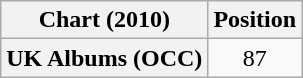<table class="wikitable plainrowheaders" style="text-align:center">
<tr>
<th scope="col">Chart (2010)</th>
<th scope="col">Position</th>
</tr>
<tr>
<th scope="row">UK Albums (OCC)</th>
<td>87</td>
</tr>
</table>
